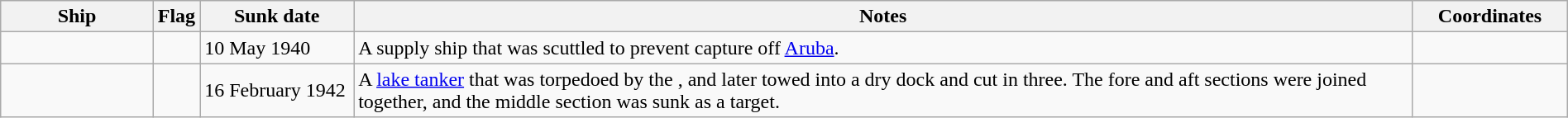<table class="wikitable" style="width:100%" |>
<tr>
<th style="width:10%">Ship</th>
<th>Flag</th>
<th style="width:10%">Sunk date</th>
<th style="width:70%">Notes</th>
<th style="width:10%">Coordinates</th>
</tr>
<tr>
<td></td>
<td></td>
<td>10 May 1940</td>
<td>A supply ship that was scuttled to prevent capture off <a href='#'>Aruba</a>.</td>
<td></td>
</tr>
<tr>
<td></td>
<td></td>
<td>16 February 1942</td>
<td>A <a href='#'>lake tanker</a> that was torpedoed by the , and later towed into a dry dock and cut in three. The fore and aft sections were joined together, and the middle section was sunk as a target.</td>
<td></td>
</tr>
</table>
